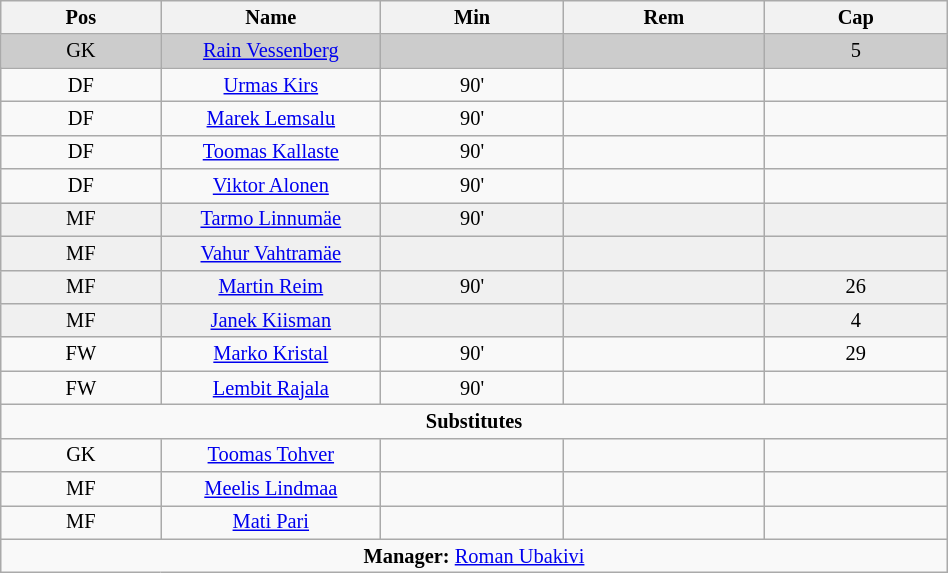<table class="wikitable collapsible collapsed" align="center" style="font-size:85%; text-align:center;" width="50%">
<tr>
<th>Pos</th>
<th width=140>Name</th>
<th>Min</th>
<th>Rem</th>
<th>Cap</th>
</tr>
<tr bgcolor="cccccc">
<td>GK</td>
<td><a href='#'>Rain Vessenberg</a></td>
<td></td>
<td></td>
<td>5</td>
</tr>
<tr>
<td>DF</td>
<td><a href='#'>Urmas Kirs</a></td>
<td>90'</td>
<td></td>
<td></td>
</tr>
<tr>
<td>DF</td>
<td><a href='#'>Marek Lemsalu</a></td>
<td>90'</td>
<td></td>
<td></td>
</tr>
<tr>
<td>DF</td>
<td><a href='#'>Toomas Kallaste</a></td>
<td>90'</td>
<td></td>
<td></td>
</tr>
<tr>
<td>DF</td>
<td><a href='#'>Viktor Alonen</a></td>
<td>90'</td>
<td></td>
<td></td>
</tr>
<tr bgcolor="#F0F0F0">
<td>MF</td>
<td><a href='#'>Tarmo Linnumäe</a></td>
<td>90'</td>
<td></td>
<td></td>
</tr>
<tr bgcolor="#F0F0F0">
<td>MF</td>
<td><a href='#'>Vahur Vahtramäe</a></td>
<td></td>
<td></td>
<td></td>
</tr>
<tr bgcolor="#F0F0F0">
<td>MF</td>
<td><a href='#'>Martin Reim</a></td>
<td>90'</td>
<td></td>
<td>26</td>
</tr>
<tr bgcolor="#F0F0F0">
<td>MF</td>
<td><a href='#'>Janek Kiisman</a></td>
<td></td>
<td></td>
<td>4</td>
</tr>
<tr>
<td>FW</td>
<td><a href='#'>Marko Kristal</a></td>
<td>90'</td>
<td></td>
<td>29</td>
</tr>
<tr>
<td>FW</td>
<td><a href='#'>Lembit Rajala</a></td>
<td>90'</td>
<td></td>
<td></td>
</tr>
<tr>
<td colspan=5 align=center><strong>Substitutes</strong></td>
</tr>
<tr>
<td>GK</td>
<td><a href='#'>Toomas Tohver</a></td>
<td></td>
<td></td>
<td></td>
</tr>
<tr>
<td>MF</td>
<td><a href='#'>Meelis Lindmaa</a></td>
<td></td>
<td></td>
<td></td>
</tr>
<tr>
<td>MF</td>
<td><a href='#'>Mati Pari</a></td>
<td></td>
<td></td>
<td></td>
</tr>
<tr>
<td colspan=5 align=center><strong>Manager:</strong>  <a href='#'>Roman Ubakivi</a></td>
</tr>
</table>
